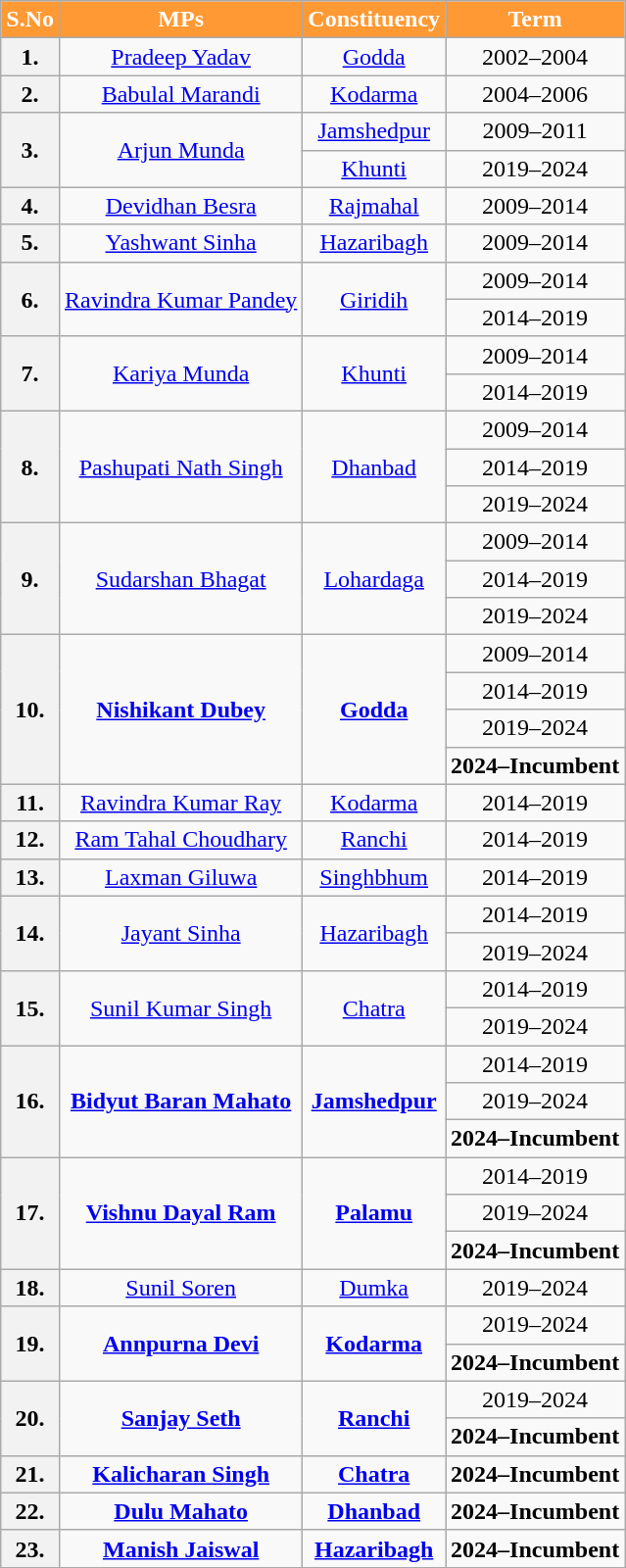<table class="wikitable sortable" style="text-align:center;">
<tr>
<th Style="background-color:#FF9933; color:white">S.No</th>
<th Style="background-color:#FF9933; color:white">MPs</th>
<th Style="background-color:#FF9933; color:white">Constituency</th>
<th Style="background-color:#FF9933; color:white">Term</th>
</tr>
<tr>
<th>1.</th>
<td><a href='#'>Pradeep Yadav</a></td>
<td><a href='#'>Godda</a></td>
<td>2002–2004</td>
</tr>
<tr>
<th>2.</th>
<td><a href='#'>Babulal Marandi</a></td>
<td><a href='#'>Kodarma</a></td>
<td>2004–2006</td>
</tr>
<tr>
<th Rowspan=2>3.</th>
<td Rowspan=2><a href='#'>Arjun Munda</a></td>
<td><a href='#'>Jamshedpur</a></td>
<td>2009–2011</td>
</tr>
<tr>
<td><a href='#'>Khunti</a></td>
<td>2019–2024</td>
</tr>
<tr>
<th>4.</th>
<td><a href='#'>Devidhan Besra</a></td>
<td><a href='#'>Rajmahal</a></td>
<td>2009–2014</td>
</tr>
<tr>
<th>5.</th>
<td><a href='#'>Yashwant Sinha</a></td>
<td><a href='#'>Hazaribagh</a></td>
<td>2009–2014</td>
</tr>
<tr>
<th Rowspan=2>6.</th>
<td Rowspan=2><a href='#'>Ravindra Kumar Pandey</a></td>
<td Rowspan=2><a href='#'>Giridih</a></td>
<td>2009–2014</td>
</tr>
<tr>
<td>2014–2019</td>
</tr>
<tr>
<th Rowspan=2>7.</th>
<td Rowspan=2><a href='#'>Kariya Munda</a></td>
<td Rowspan=2><a href='#'>Khunti</a></td>
<td>2009–2014</td>
</tr>
<tr>
<td>2014–2019</td>
</tr>
<tr>
<th Rowspan=3>8.</th>
<td Rowspan=3><a href='#'>Pashupati Nath Singh</a></td>
<td Rowspan=3><a href='#'>Dhanbad</a></td>
<td>2009–2014</td>
</tr>
<tr>
<td>2014–2019</td>
</tr>
<tr>
<td>2019–2024</td>
</tr>
<tr>
<th Rowspan=3>9.</th>
<td Rowspan=3><a href='#'>Sudarshan Bhagat</a></td>
<td Rowspan=3><a href='#'>Lohardaga</a></td>
<td>2009–2014</td>
</tr>
<tr>
<td>2014–2019</td>
</tr>
<tr>
<td>2019–2024</td>
</tr>
<tr>
<th Rowspan=4>10.</th>
<td Rowspan=4><strong><a href='#'>Nishikant Dubey</a></strong></td>
<td Rowspan=4><strong><a href='#'>Godda</a></strong></td>
<td>2009–2014</td>
</tr>
<tr>
<td>2014–2019</td>
</tr>
<tr>
<td>2019–2024</td>
</tr>
<tr>
<td><strong>2024–Incumbent</strong></td>
</tr>
<tr>
<th>11.</th>
<td><a href='#'>Ravindra Kumar Ray</a></td>
<td><a href='#'>Kodarma</a></td>
<td>2014–2019</td>
</tr>
<tr>
<th>12.</th>
<td><a href='#'>Ram Tahal Choudhary</a></td>
<td><a href='#'>Ranchi</a></td>
<td>2014–2019</td>
</tr>
<tr>
<th>13.</th>
<td><a href='#'>Laxman Giluwa</a></td>
<td><a href='#'>Singhbhum</a></td>
<td>2014–2019</td>
</tr>
<tr>
<th Rowspan=2>14.</th>
<td Rowspan=2><a href='#'>Jayant Sinha</a></td>
<td Rowspan=2><a href='#'>Hazaribagh</a></td>
<td>2014–2019</td>
</tr>
<tr>
<td>2019–2024</td>
</tr>
<tr>
<th Rowspan=2>15.</th>
<td Rowspan=2><a href='#'>Sunil Kumar Singh</a></td>
<td Rowspan=2><a href='#'>Chatra</a></td>
<td>2014–2019</td>
</tr>
<tr>
<td>2019–2024</td>
</tr>
<tr>
<th Rowspan=3>16.</th>
<td Rowspan=3><strong><a href='#'>Bidyut Baran Mahato</a></strong></td>
<td Rowspan=3><strong><a href='#'>Jamshedpur</a></strong></td>
<td>2014–2019</td>
</tr>
<tr>
<td>2019–2024</td>
</tr>
<tr>
<td><strong>2024–Incumbent</strong></td>
</tr>
<tr>
<th Rowspan=3>17.</th>
<td Rowspan=3><strong><a href='#'>Vishnu Dayal Ram</a></strong></td>
<td Rowspan=3><strong><a href='#'>Palamu</a></strong></td>
<td>2014–2019</td>
</tr>
<tr>
<td>2019–2024</td>
</tr>
<tr>
<td><strong>2024–Incumbent</strong></td>
</tr>
<tr>
<th>18.</th>
<td><a href='#'>Sunil Soren</a></td>
<td><a href='#'>Dumka</a></td>
<td>2019–2024</td>
</tr>
<tr>
<th Rowspan=2>19.</th>
<td Rowspan=2><strong><a href='#'>Annpurna Devi</a></strong></td>
<td Rowspan=2><strong><a href='#'>Kodarma</a></strong></td>
<td>2019–2024</td>
</tr>
<tr>
<td><strong>2024–Incumbent</strong></td>
</tr>
<tr>
<th Rowspan=2>20.</th>
<td Rowspan=2><strong><a href='#'>Sanjay Seth</a></strong></td>
<td Rowspan=2><strong><a href='#'>Ranchi</a></strong></td>
<td>2019–2024</td>
</tr>
<tr>
<td><strong>2024–Incumbent</strong></td>
</tr>
<tr>
<th>21.</th>
<td><strong><a href='#'>Kalicharan Singh</a></strong></td>
<td><strong><a href='#'>Chatra</a></strong></td>
<td><strong>2024–Incumbent</strong></td>
</tr>
<tr>
<th>22.</th>
<td><strong><a href='#'>Dulu Mahato</a></strong></td>
<td><strong><a href='#'>Dhanbad</a></strong></td>
<td><strong>2024–Incumbent</strong></td>
</tr>
<tr>
<th>23.</th>
<td><strong><a href='#'>Manish Jaiswal</a></strong></td>
<td><strong><a href='#'>Hazaribagh</a></strong></td>
<td><strong>2024–Incumbent</strong></td>
</tr>
<tr>
</tr>
</table>
